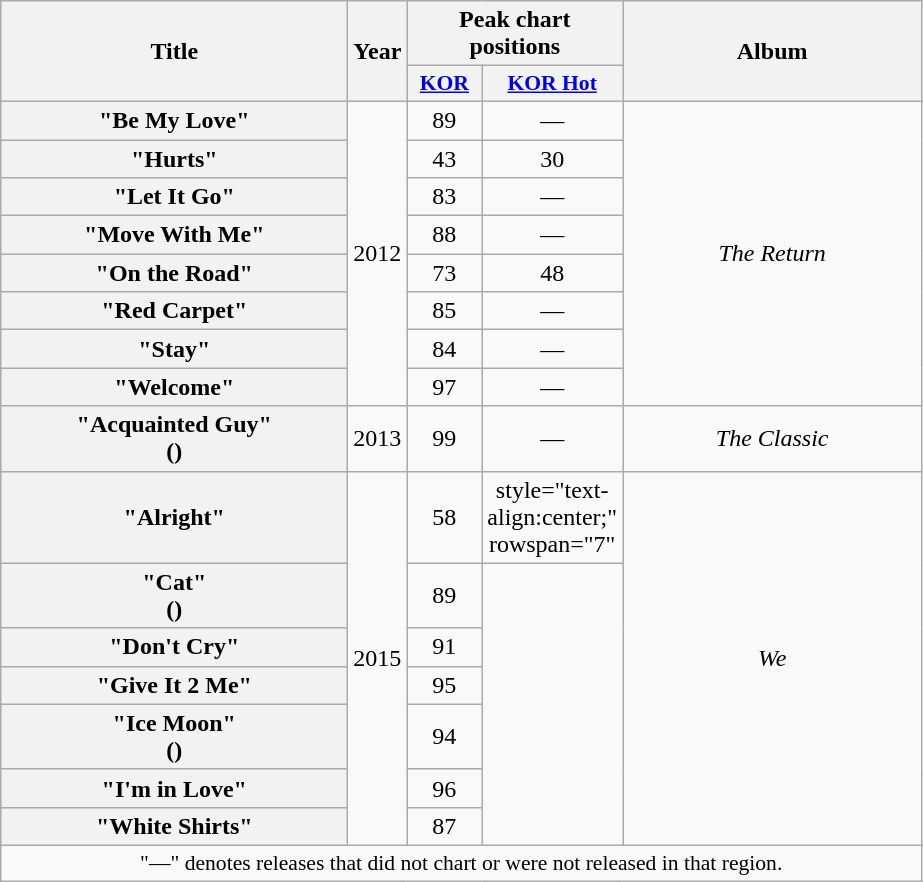<table class="wikitable plainrowheaders" style="text-align:center;" border="1">
<tr>
<th scope="col" rowspan="2" style="width:14em;">Title</th>
<th scope="col" rowspan="2">Year</th>
<th scope="col" colspan="2">Peak chart positions</th>
<th scope="col" rowspan="2" style="width:12em;">Album</th>
</tr>
<tr>
<th scope="col" style="width:3em;font-size:90%;"><a href='#'>KOR</a><br></th>
<th scope="col" style="width:3em;font-size:90%;"><a href='#'>KOR Hot</a><br></th>
</tr>
<tr>
<th scope="row">"Be My Love"</th>
<td style="text-align:center;" rowspan="8">2012</td>
<td style="text-align:center;">89</td>
<td style="text-align:center;">—</td>
<td rowspan="8"><em>The Return</em></td>
</tr>
<tr>
<th scope="row">"Hurts"</th>
<td style="text-align:center;">43</td>
<td style="text-align:center;">30</td>
</tr>
<tr>
<th scope="row">"Let It Go"</th>
<td style="text-align:center;">83</td>
<td style="text-align:center;">—</td>
</tr>
<tr>
<th scope="row">"Move With Me"</th>
<td style="text-align:center;">88</td>
<td style="text-align:center;">—</td>
</tr>
<tr>
<th scope="row">"On the Road"</th>
<td style="text-align:center;">73</td>
<td style="text-align:center;">48</td>
</tr>
<tr>
<th scope="row">"Red Carpet"</th>
<td style="text-align:center;">85</td>
<td style="text-align:center;">—</td>
</tr>
<tr>
<th scope="row">"Stay"</th>
<td style="text-align:center;">84</td>
<td style="text-align:center;">—</td>
</tr>
<tr>
<th scope="row">"Welcome"</th>
<td style="text-align:center;">97</td>
<td style="text-align:center;">—</td>
</tr>
<tr>
<th scope="row">"Acquainted Guy"<br>()</th>
<td style="text-align:center;">2013</td>
<td style="text-align:center;">99</td>
<td style="text-align:center;">—</td>
<td><em>The Classic</em></td>
</tr>
<tr>
<th scope="row">"Alright"</th>
<td style="text-align:center;" rowspan="7">2015</td>
<td style="text-align:center;">58</td>
<td>style="text-align:center;" rowspan="7" </td>
<td rowspan="7"><em>We</em></td>
</tr>
<tr>
<th scope="row">"Cat"<br>()</th>
<td style="text-align:center;">89</td>
</tr>
<tr>
<th scope="row">"Don't Cry"</th>
<td style="text-align:center;">91</td>
</tr>
<tr>
<th scope="row">"Give It 2 Me"</th>
<td style="text-align:center;">95</td>
</tr>
<tr>
<th scope="row">"Ice Moon"<br>()</th>
<td style="text-align:center;">94</td>
</tr>
<tr>
<th scope="row">"I'm in Love"</th>
<td style="text-align:center;">96</td>
</tr>
<tr>
<th scope="row">"White Shirts"</th>
<td style="text-align:center;">87</td>
</tr>
<tr>
<td colspan="5" style="font-size:90%">"—" denotes releases that did not chart or were not released in that region.</td>
</tr>
</table>
